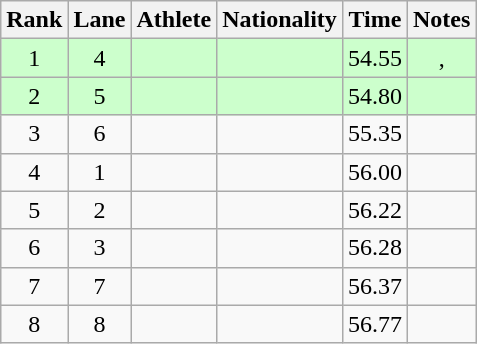<table class="wikitable sortable" style="text-align:center">
<tr>
<th>Rank</th>
<th>Lane</th>
<th>Athlete</th>
<th>Nationality</th>
<th>Time</th>
<th class=unsortable>Notes</th>
</tr>
<tr bgcolor=ccffcc>
<td>1</td>
<td>4</td>
<td align=left></td>
<td align=left></td>
<td>54.55</td>
<td>, </td>
</tr>
<tr bgcolor=ccffcc>
<td>2</td>
<td>5</td>
<td align=left></td>
<td align=left></td>
<td>54.80</td>
<td></td>
</tr>
<tr>
<td>3</td>
<td>6</td>
<td align=left></td>
<td align=left></td>
<td>55.35</td>
<td></td>
</tr>
<tr>
<td>4</td>
<td>1</td>
<td align=left></td>
<td align=left></td>
<td>56.00</td>
<td></td>
</tr>
<tr>
<td>5</td>
<td>2</td>
<td align=left></td>
<td align=left></td>
<td>56.22</td>
<td></td>
</tr>
<tr>
<td>6</td>
<td>3</td>
<td align=left></td>
<td align=left></td>
<td>56.28</td>
<td></td>
</tr>
<tr>
<td>7</td>
<td>7</td>
<td align=left></td>
<td align=left></td>
<td>56.37</td>
<td></td>
</tr>
<tr>
<td>8</td>
<td>8</td>
<td align=left></td>
<td align=left></td>
<td>56.77</td>
<td></td>
</tr>
</table>
